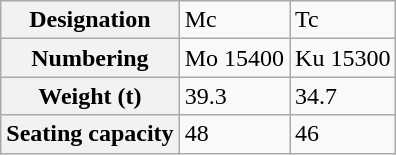<table class="wikitable">
<tr>
<th>Designation</th>
<td>Mc</td>
<td>Tc</td>
</tr>
<tr>
<th>Numbering</th>
<td>Mo 15400</td>
<td>Ku 15300</td>
</tr>
<tr>
<th>Weight (t)</th>
<td>39.3</td>
<td>34.7</td>
</tr>
<tr>
<th>Seating capacity</th>
<td>48</td>
<td>46</td>
</tr>
</table>
